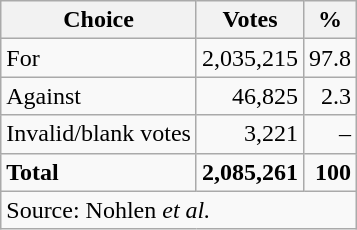<table class=wikitable style=text-align:right>
<tr>
<th>Choice</th>
<th>Votes</th>
<th>%</th>
</tr>
<tr>
<td align=left>For</td>
<td>2,035,215</td>
<td>97.8</td>
</tr>
<tr>
<td align=left>Against</td>
<td>46,825</td>
<td>2.3</td>
</tr>
<tr>
<td align=left>Invalid/blank votes</td>
<td>3,221</td>
<td>–</td>
</tr>
<tr>
<td align=left><strong>Total</strong></td>
<td><strong>2,085,261</strong></td>
<td><strong>100</strong></td>
</tr>
<tr>
<td colspan=3 align=left>Source: Nohlen <em>et al.</em></td>
</tr>
</table>
